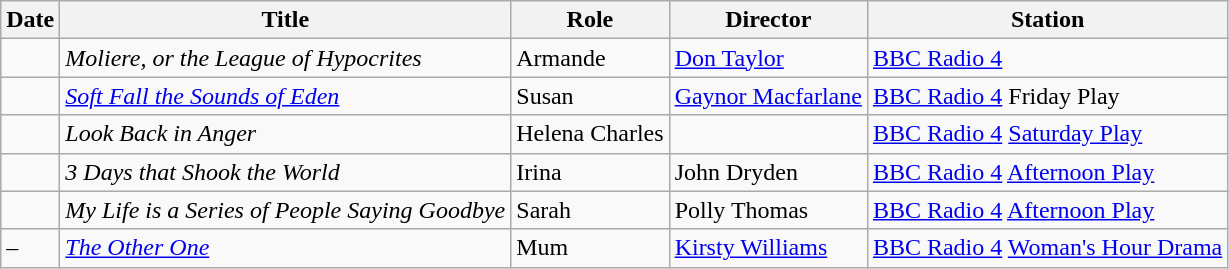<table class="wikitable sortable">
<tr>
<th>Date</th>
<th>Title</th>
<th>Role</th>
<th>Director</th>
<th>Station</th>
</tr>
<tr>
<td></td>
<td><em>Moliere, or the League of Hypocrites</em></td>
<td>Armande</td>
<td><a href='#'>Don Taylor</a></td>
<td><a href='#'>BBC Radio 4</a></td>
</tr>
<tr>
<td></td>
<td><em><a href='#'>Soft Fall the Sounds of Eden</a></em></td>
<td>Susan</td>
<td><a href='#'>Gaynor Macfarlane</a></td>
<td><a href='#'>BBC Radio 4</a> Friday Play</td>
</tr>
<tr>
<td></td>
<td><em>Look Back in Anger</em></td>
<td>Helena Charles</td>
<td></td>
<td><a href='#'>BBC Radio 4</a> <a href='#'>Saturday Play</a></td>
</tr>
<tr>
<td></td>
<td><em>3 Days that Shook the World</em></td>
<td>Irina</td>
<td>John Dryden</td>
<td><a href='#'>BBC Radio 4</a> <a href='#'>Afternoon Play</a></td>
</tr>
<tr>
<td></td>
<td><em>My Life is a Series of People Saying Goodbye</em></td>
<td>Sarah</td>
<td>Polly Thomas</td>
<td><a href='#'>BBC Radio 4</a> <a href='#'>Afternoon Play</a></td>
</tr>
<tr>
<td> – </td>
<td><em><a href='#'>The Other One</a></em></td>
<td>Mum</td>
<td><a href='#'>Kirsty Williams</a></td>
<td><a href='#'>BBC Radio 4</a> <a href='#'>Woman's Hour Drama</a></td>
</tr>
</table>
